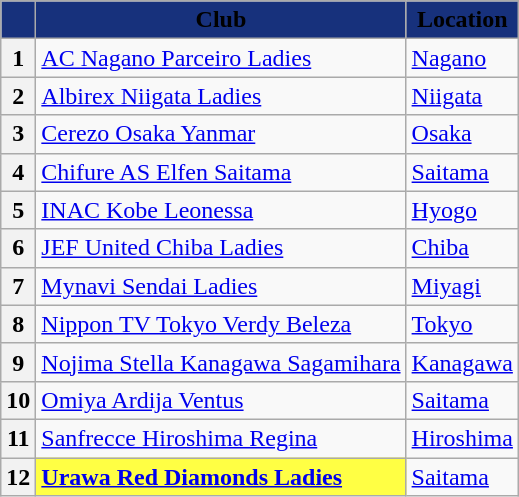<table class="wikitable sortable" style="text-align:left">
<tr>
<th style="background:#17317c;"></th>
<th style="background:#17317c;"><span>Club</span></th>
<th style="background:#17317c;"><span>Location</span></th>
</tr>
<tr>
<th>1</th>
<td><a href='#'>AC Nagano Parceiro Ladies</a></td>
<td><a href='#'>Nagano</a></td>
</tr>
<tr>
<th>2</th>
<td><a href='#'>Albirex Niigata Ladies</a></td>
<td><a href='#'>Niigata</a></td>
</tr>
<tr>
<th>3</th>
<td><a href='#'>Cerezo Osaka Yanmar</a></td>
<td><a href='#'>Osaka</a></td>
</tr>
<tr>
<th>4</th>
<td><a href='#'>Chifure AS Elfen Saitama</a></td>
<td><a href='#'>Saitama</a></td>
</tr>
<tr>
<th>5</th>
<td><a href='#'>INAC Kobe Leonessa</a></td>
<td><a href='#'>Hyogo</a></td>
</tr>
<tr>
<th>6</th>
<td><a href='#'>JEF United Chiba Ladies</a></td>
<td><a href='#'>Chiba</a></td>
</tr>
<tr>
<th>7</th>
<td><a href='#'>Mynavi Sendai Ladies</a></td>
<td><a href='#'>Miyagi</a></td>
</tr>
<tr>
<th>8</th>
<td><a href='#'>Nippon TV Tokyo Verdy Beleza</a></td>
<td><a href='#'>Tokyo</a></td>
</tr>
<tr>
<th>9</th>
<td><a href='#'>Nojima Stella Kanagawa Sagamihara</a></td>
<td><a href='#'>Kanagawa</a></td>
</tr>
<tr>
<th>10</th>
<td><a href='#'>Omiya Ardija Ventus</a></td>
<td><a href='#'>Saitama</a></td>
</tr>
<tr>
<th>11</th>
<td><a href='#'>Sanfrecce Hiroshima Regina</a></td>
<td><a href='#'>Hiroshima</a></td>
</tr>
<tr>
<th>12</th>
<td bgcolor=#ffff44><strong><a href='#'>Urawa Red Diamonds Ladies</a></strong></td>
<td><a href='#'>Saitama</a></td>
</tr>
</table>
